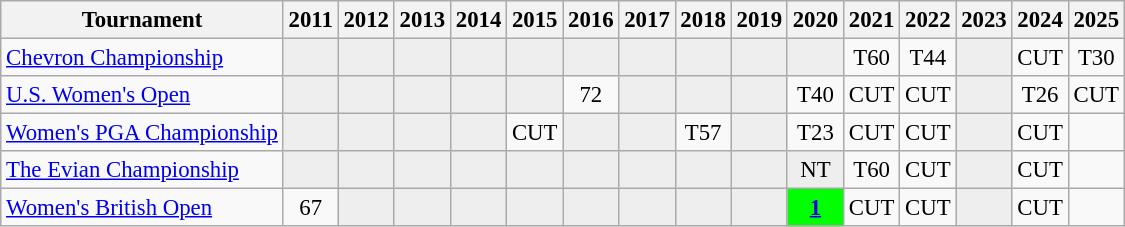<table class="wikitable" style="font-size:95%;text-align:center;">
<tr>
<th>Tournament</th>
<th>2011</th>
<th>2012</th>
<th>2013</th>
<th>2014</th>
<th>2015</th>
<th>2016</th>
<th>2017</th>
<th>2018</th>
<th>2019</th>
<th>2020</th>
<th>2021</th>
<th>2022</th>
<th>2023</th>
<th>2024</th>
<th>2025</th>
</tr>
<tr>
<td align=left><a href='#'>Chevron Championship</a></td>
<td style="background:#eeeeee;"></td>
<td style="background:#eeeeee;"></td>
<td style="background:#eeeeee;"></td>
<td style="background:#eeeeee;"></td>
<td style="background:#eeeeee;"></td>
<td style="background:#eeeeee;"></td>
<td style="background:#eeeeee;"></td>
<td style="background:#eeeeee;"></td>
<td style="background:#eeeeee;"></td>
<td style="background:#eeeeee;"></td>
<td>T60</td>
<td>T44</td>
<td style="background:#eeeeee;"></td>
<td>CUT</td>
<td>T30</td>
</tr>
<tr>
<td align=left><a href='#'>U.S. Women's Open</a></td>
<td style="background:#eeeeee;"></td>
<td style="background:#eeeeee;"></td>
<td style="background:#eeeeee;"></td>
<td style="background:#eeeeee;"></td>
<td style="background:#eeeeee;"></td>
<td>72</td>
<td style="background:#eeeeee;"></td>
<td style="background:#eeeeee;"></td>
<td style="background:#eeeeee;"></td>
<td>T40</td>
<td>CUT</td>
<td>CUT</td>
<td style="background:#eeeeee;"></td>
<td>T26</td>
<td>CUT</td>
</tr>
<tr>
<td align=left><a href='#'>Women's PGA Championship</a></td>
<td style="background:#eeeeee;"></td>
<td style="background:#eeeeee;"></td>
<td style="background:#eeeeee;"></td>
<td style="background:#eeeeee;"></td>
<td>CUT</td>
<td style="background:#eeeeee;"></td>
<td style="background:#eeeeee;"></td>
<td>T57</td>
<td style="background:#eeeeee;"></td>
<td>T23</td>
<td>CUT</td>
<td>CUT</td>
<td style="background:#eeeeee;"></td>
<td>CUT</td>
<td></td>
</tr>
<tr>
<td align=left><a href='#'>The Evian Championship</a></td>
<td style="background:#eeeeee;"></td>
<td style="background:#eeeeee;"></td>
<td style="background:#eeeeee;"></td>
<td style="background:#eeeeee;"></td>
<td style="background:#eeeeee;"></td>
<td style="background:#eeeeee;"></td>
<td style="background:#eeeeee;"></td>
<td style="background:#eeeeee;"></td>
<td style="background:#eeeeee;"></td>
<td style="background:#eeeeee;">NT</td>
<td>T60</td>
<td>CUT</td>
<td style="background:#eeeeee;"></td>
<td>CUT</td>
<td></td>
</tr>
<tr>
<td align=left><a href='#'>Women's British Open</a></td>
<td>67</td>
<td style="background:#eeeeee;"></td>
<td style="background:#eeeeee;"></td>
<td style="background:#eeeeee;"></td>
<td style="background:#eeeeee;"></td>
<td style="background:#eeeeee;"></td>
<td style="background:#eeeeee;"></td>
<td style="background:#eeeeee;"></td>
<td style="background:#eeeeee;"></td>
<td style="background:lime;"><strong><a href='#'>1</a></strong></td>
<td>CUT</td>
<td>CUT</td>
<td style="background:#eeeeee;"></td>
<td>CUT</td>
<td></td>
</tr>
</table>
